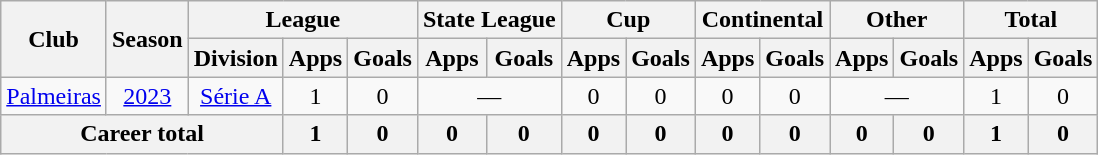<table class="wikitable" style="text-align: center">
<tr>
<th rowspan="2">Club</th>
<th rowspan="2">Season</th>
<th colspan="3">League</th>
<th colspan="2">State League</th>
<th colspan="2">Cup</th>
<th colspan="2">Continental</th>
<th colspan="2">Other</th>
<th colspan="2">Total</th>
</tr>
<tr>
<th>Division</th>
<th>Apps</th>
<th>Goals</th>
<th>Apps</th>
<th>Goals</th>
<th>Apps</th>
<th>Goals</th>
<th>Apps</th>
<th>Goals</th>
<th>Apps</th>
<th>Goals</th>
<th>Apps</th>
<th>Goals</th>
</tr>
<tr>
<td><a href='#'>Palmeiras</a></td>
<td><a href='#'>2023</a></td>
<td><a href='#'>Série A</a></td>
<td>1</td>
<td>0</td>
<td colspan="2">—</td>
<td>0</td>
<td>0</td>
<td>0</td>
<td>0</td>
<td colspan="2">—</td>
<td>1</td>
<td>0</td>
</tr>
<tr>
<th colspan="3"><strong>Career total</strong></th>
<th>1</th>
<th>0</th>
<th>0</th>
<th>0</th>
<th>0</th>
<th>0</th>
<th>0</th>
<th>0</th>
<th>0</th>
<th>0</th>
<th>1</th>
<th>0</th>
</tr>
</table>
